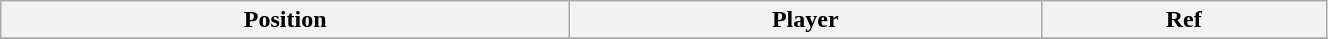<table class="wikitable sortable" style="width:70%; text-align:center; font-size:100%; text-align:left;">
<tr>
<th>Position</th>
<th>Player</th>
<th>Ref</th>
</tr>
<tr>
</tr>
</table>
